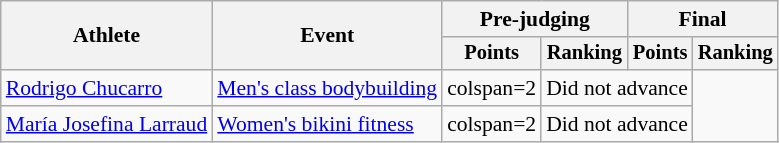<table class=wikitable style="font-size:90%">
<tr>
<th rowspan="2">Athlete</th>
<th rowspan="2">Event</th>
<th colspan="2">Pre-judging</th>
<th colspan="2">Final</th>
</tr>
<tr style="font-size:95%">
<th>Points</th>
<th>Ranking</th>
<th>Points</th>
<th>Ranking</th>
</tr>
<tr align=center>
<td align=left><a href='#'>Rodrigo Chucarro</a></td>
<td align=left><a href='#'>Men's class bodybuilding</a></td>
<td>colspan=2 </td>
<td colspan=2>Did not advance</td>
</tr>
<tr align=center>
<td align=left><a href='#'>María Josefina Larraud</a></td>
<td align=left><a href='#'>Women's bikini fitness</a></td>
<td>colspan=2 </td>
<td colspan=2>Did not advance</td>
</tr>
</table>
